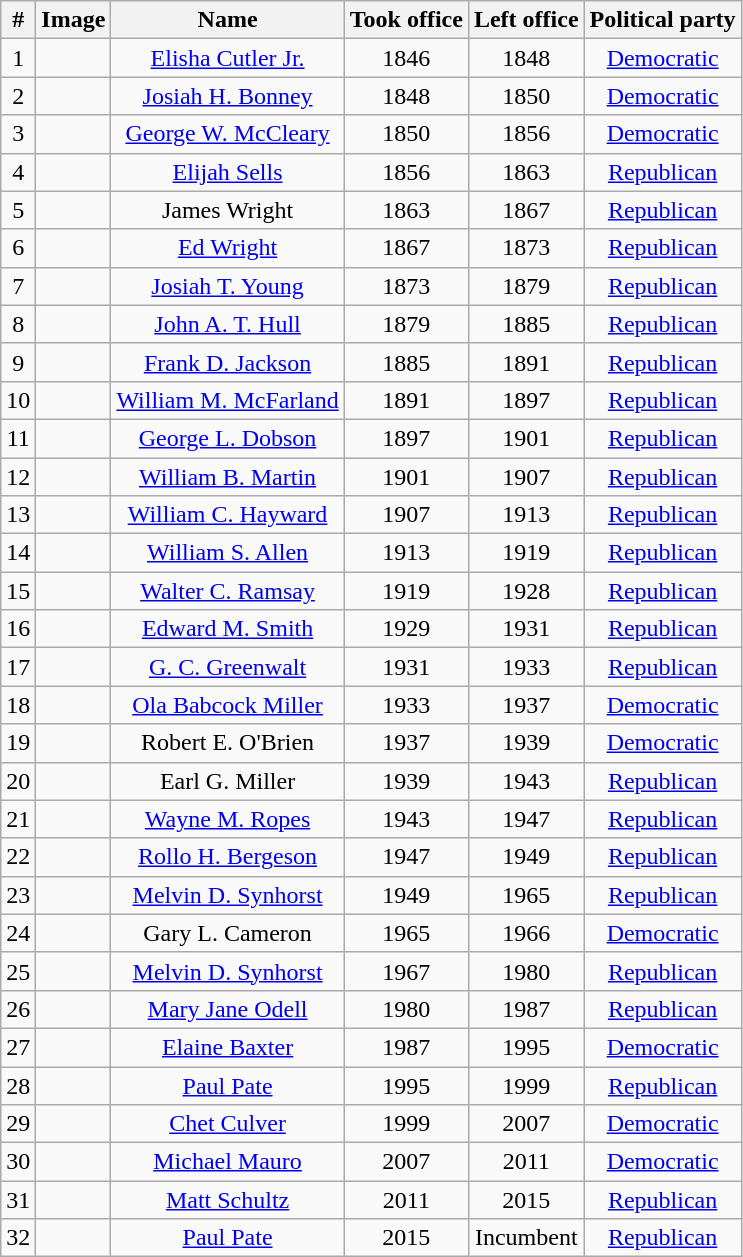<table class=wikitable style="text-align:center">
<tr>
<th>#</th>
<th>Image</th>
<th>Name</th>
<th>Took office</th>
<th>Left office</th>
<th>Political party</th>
</tr>
<tr>
<td>1</td>
<td></td>
<td><a href='#'>Elisha Cutler Jr.</a></td>
<td>1846</td>
<td>1848</td>
<td><a href='#'>Democratic</a></td>
</tr>
<tr>
<td>2</td>
<td></td>
<td><a href='#'>Josiah H. Bonney</a></td>
<td>1848</td>
<td>1850</td>
<td><a href='#'>Democratic</a></td>
</tr>
<tr>
<td>3</td>
<td></td>
<td><a href='#'>George W. McCleary</a></td>
<td>1850</td>
<td>1856</td>
<td><a href='#'>Democratic</a></td>
</tr>
<tr>
<td>4</td>
<td></td>
<td><a href='#'>Elijah Sells</a></td>
<td>1856</td>
<td>1863</td>
<td><a href='#'>Republican</a></td>
</tr>
<tr>
<td>5</td>
<td></td>
<td>James Wright</td>
<td>1863</td>
<td>1867</td>
<td><a href='#'>Republican</a></td>
</tr>
<tr>
<td>6</td>
<td></td>
<td><a href='#'>Ed Wright</a></td>
<td>1867</td>
<td>1873</td>
<td><a href='#'>Republican</a></td>
</tr>
<tr>
<td>7</td>
<td></td>
<td><a href='#'>Josiah T. Young</a></td>
<td>1873</td>
<td>1879</td>
<td><a href='#'>Republican</a></td>
</tr>
<tr>
<td>8</td>
<td></td>
<td><a href='#'>John A. T. Hull</a></td>
<td>1879</td>
<td>1885</td>
<td><a href='#'>Republican</a></td>
</tr>
<tr>
<td>9</td>
<td></td>
<td><a href='#'>Frank D. Jackson</a></td>
<td>1885</td>
<td>1891</td>
<td><a href='#'>Republican</a></td>
</tr>
<tr>
<td>10</td>
<td></td>
<td><a href='#'>William M. McFarland</a></td>
<td>1891</td>
<td>1897</td>
<td><a href='#'>Republican</a></td>
</tr>
<tr>
<td>11</td>
<td></td>
<td><a href='#'>George L. Dobson</a></td>
<td>1897</td>
<td>1901</td>
<td><a href='#'>Republican</a></td>
</tr>
<tr>
<td>12</td>
<td></td>
<td><a href='#'>William B. Martin</a></td>
<td>1901</td>
<td>1907</td>
<td><a href='#'>Republican</a></td>
</tr>
<tr>
<td>13</td>
<td></td>
<td><a href='#'>William C. Hayward</a></td>
<td>1907</td>
<td>1913</td>
<td><a href='#'>Republican</a></td>
</tr>
<tr>
<td>14</td>
<td></td>
<td><a href='#'>William S. Allen</a></td>
<td>1913</td>
<td>1919</td>
<td><a href='#'>Republican</a></td>
</tr>
<tr>
<td>15</td>
<td></td>
<td><a href='#'>Walter C. Ramsay</a></td>
<td>1919</td>
<td>1928</td>
<td><a href='#'>Republican</a></td>
</tr>
<tr>
<td>16</td>
<td></td>
<td><a href='#'>Edward M. Smith</a></td>
<td>1929</td>
<td>1931</td>
<td><a href='#'>Republican</a></td>
</tr>
<tr>
<td>17</td>
<td></td>
<td><a href='#'>G. C. Greenwalt</a></td>
<td>1931</td>
<td>1933</td>
<td><a href='#'>Republican</a></td>
</tr>
<tr>
<td>18</td>
<td></td>
<td><a href='#'>Ola Babcock Miller</a></td>
<td>1933</td>
<td>1937</td>
<td><a href='#'>Democratic</a></td>
</tr>
<tr>
<td>19</td>
<td></td>
<td>Robert E. O'Brien</td>
<td>1937</td>
<td>1939</td>
<td><a href='#'>Democratic</a></td>
</tr>
<tr>
<td>20</td>
<td></td>
<td>Earl G. Miller</td>
<td>1939</td>
<td>1943</td>
<td><a href='#'>Republican</a></td>
</tr>
<tr>
<td>21</td>
<td></td>
<td><a href='#'>Wayne M. Ropes</a></td>
<td>1943</td>
<td>1947</td>
<td><a href='#'>Republican</a></td>
</tr>
<tr>
<td>22</td>
<td></td>
<td><a href='#'>Rollo H. Bergeson</a></td>
<td>1947</td>
<td>1949</td>
<td><a href='#'>Republican</a></td>
</tr>
<tr>
<td>23</td>
<td></td>
<td><a href='#'>Melvin D. Synhorst</a></td>
<td>1949</td>
<td>1965</td>
<td><a href='#'>Republican</a></td>
</tr>
<tr>
<td>24</td>
<td></td>
<td>Gary L. Cameron</td>
<td>1965</td>
<td>1966</td>
<td><a href='#'>Democratic</a></td>
</tr>
<tr>
<td>25</td>
<td></td>
<td><a href='#'>Melvin D. Synhorst</a></td>
<td>1967</td>
<td>1980</td>
<td><a href='#'>Republican</a></td>
</tr>
<tr>
<td>26</td>
<td></td>
<td><a href='#'>Mary Jane Odell</a></td>
<td>1980</td>
<td>1987</td>
<td><a href='#'>Republican</a></td>
</tr>
<tr>
<td>27</td>
<td></td>
<td><a href='#'>Elaine Baxter</a></td>
<td>1987</td>
<td>1995</td>
<td><a href='#'>Democratic</a></td>
</tr>
<tr>
<td>28</td>
<td></td>
<td><a href='#'>Paul Pate</a></td>
<td>1995</td>
<td>1999</td>
<td><a href='#'>Republican</a></td>
</tr>
<tr>
<td>29</td>
<td></td>
<td><a href='#'>Chet Culver</a></td>
<td>1999</td>
<td>2007</td>
<td><a href='#'>Democratic</a></td>
</tr>
<tr>
<td>30</td>
<td></td>
<td><a href='#'>Michael Mauro</a></td>
<td>2007</td>
<td>2011</td>
<td><a href='#'>Democratic</a></td>
</tr>
<tr>
<td>31</td>
<td></td>
<td><a href='#'>Matt Schultz</a></td>
<td>2011</td>
<td>2015</td>
<td><a href='#'>Republican</a></td>
</tr>
<tr>
<td>32</td>
<td></td>
<td><a href='#'>Paul Pate</a></td>
<td>2015</td>
<td>Incumbent</td>
<td><a href='#'>Republican</a></td>
</tr>
</table>
